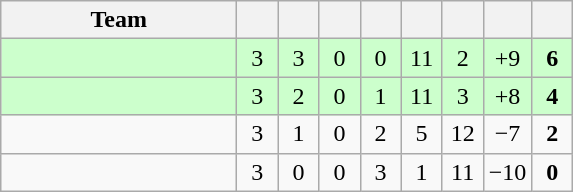<table class="wikitable" style="text-align:center;">
<tr>
<th width=150>Team</th>
<th width=20></th>
<th width=20></th>
<th width=20></th>
<th width=20></th>
<th width=20></th>
<th width=20></th>
<th width=20></th>
<th width=20></th>
</tr>
<tr style="background:#cfc;">
<td align=left></td>
<td>3</td>
<td>3</td>
<td>0</td>
<td>0</td>
<td>11</td>
<td>2</td>
<td>+9</td>
<td><strong>6</strong></td>
</tr>
<tr style="background:#cfc;">
<td align=left></td>
<td>3</td>
<td>2</td>
<td>0</td>
<td>1</td>
<td>11</td>
<td>3</td>
<td>+8</td>
<td><strong>4</strong></td>
</tr>
<tr>
<td align=left></td>
<td>3</td>
<td>1</td>
<td>0</td>
<td>2</td>
<td>5</td>
<td>12</td>
<td>−7</td>
<td><strong>2</strong></td>
</tr>
<tr>
<td align=left></td>
<td>3</td>
<td>0</td>
<td>0</td>
<td>3</td>
<td>1</td>
<td>11</td>
<td>−10</td>
<td><strong>0</strong></td>
</tr>
</table>
